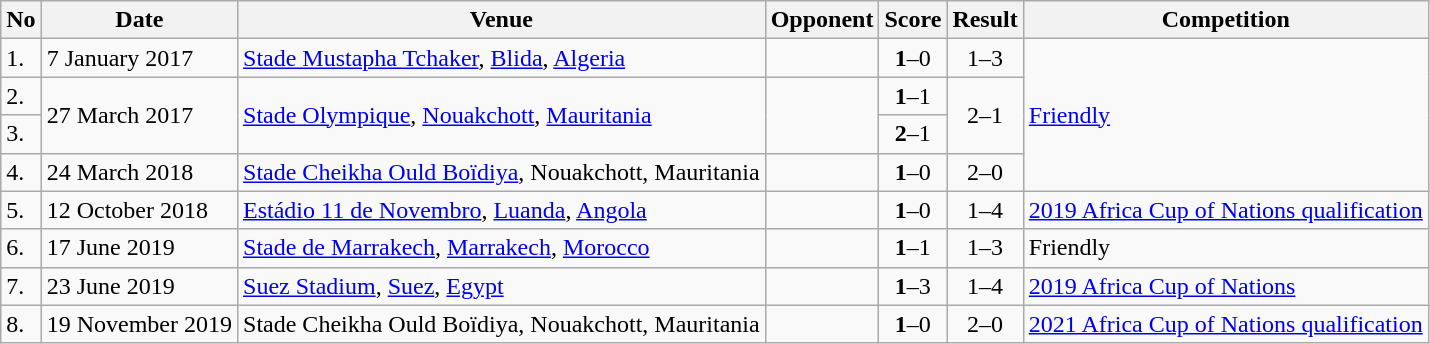<table class="wikitable" style="font-size:100%;">
<tr>
<th>No</th>
<th>Date</th>
<th>Venue</th>
<th>Opponent</th>
<th>Score</th>
<th>Result</th>
<th>Competition</th>
</tr>
<tr>
<td>1.</td>
<td>7 January 2017</td>
<td><a href='#'>Stade Mustapha Tchaker</a>, <a href='#'>Blida</a>, <a href='#'>Algeria</a></td>
<td></td>
<td align=center><strong>1</strong>–0</td>
<td align=center>1–3</td>
<td rowspan=4><a href='#'>Friendly</a></td>
</tr>
<tr>
<td>2.</td>
<td rowspan="2">27 March 2017</td>
<td rowspan="2"><a href='#'>Stade Olympique</a>, <a href='#'>Nouakchott</a>, <a href='#'>Mauritania</a></td>
<td rowspan="2"></td>
<td align=center><strong>1</strong>–1</td>
<td rowspan="2" style="text-align:center">2–1</td>
</tr>
<tr>
<td>3.</td>
<td align=center><strong>2</strong>–1</td>
</tr>
<tr>
<td>4.</td>
<td>24 March 2018</td>
<td><a href='#'>Stade Cheikha Ould Boïdiya</a>, Nouakchott, Mauritania</td>
<td></td>
<td align=center><strong>1</strong>–0</td>
<td align=center>2–0</td>
</tr>
<tr>
<td>5.</td>
<td>12 October 2018</td>
<td><a href='#'>Estádio 11 de Novembro</a>, <a href='#'>Luanda</a>, <a href='#'>Angola</a></td>
<td></td>
<td align=center><strong>1</strong>–0</td>
<td align=center>1–4</td>
<td><a href='#'>2019 Africa Cup of Nations qualification</a></td>
</tr>
<tr>
<td>6.</td>
<td>17 June 2019</td>
<td><a href='#'>Stade de Marrakech</a>, <a href='#'>Marrakech</a>, <a href='#'>Morocco</a></td>
<td></td>
<td align=center><strong>1</strong>–1</td>
<td align=center>1–3</td>
<td>Friendly</td>
</tr>
<tr>
<td>7.</td>
<td>23 June 2019</td>
<td><a href='#'>Suez Stadium</a>, <a href='#'>Suez</a>, <a href='#'>Egypt</a></td>
<td></td>
<td align=center><strong>1</strong>–3</td>
<td align=center>1–4</td>
<td><a href='#'>2019 Africa Cup of Nations</a></td>
</tr>
<tr>
<td>8.</td>
<td>19 November 2019</td>
<td>Stade Cheikha Ould Boïdiya, Nouakchott, Mauritania</td>
<td></td>
<td align=center><strong>1</strong>–0</td>
<td align=center>2–0</td>
<td><a href='#'>2021 Africa Cup of Nations qualification</a></td>
</tr>
</table>
